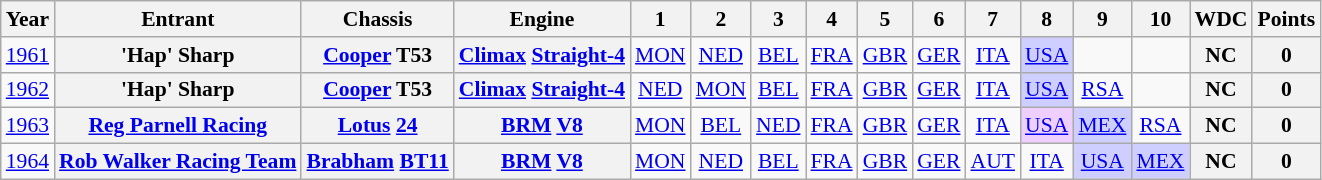<table class="wikitable" style="text-align:center; font-size:90%">
<tr>
<th>Year</th>
<th>Entrant</th>
<th>Chassis</th>
<th>Engine</th>
<th>1</th>
<th>2</th>
<th>3</th>
<th>4</th>
<th>5</th>
<th>6</th>
<th>7</th>
<th>8</th>
<th>9</th>
<th>10</th>
<th>WDC</th>
<th>Points</th>
</tr>
<tr>
<td><a href='#'>1961</a></td>
<th>'Hap' Sharp</th>
<th><a href='#'>Cooper</a> T53</th>
<th><a href='#'>Climax</a> <a href='#'>Straight-4</a></th>
<td><a href='#'>MON</a></td>
<td><a href='#'>NED</a></td>
<td><a href='#'>BEL</a></td>
<td><a href='#'>FRA</a></td>
<td><a href='#'>GBR</a></td>
<td><a href='#'>GER</a></td>
<td><a href='#'>ITA</a></td>
<td style="background:#CFCFFF;"><a href='#'>USA</a><br></td>
<td></td>
<td></td>
<th>NC</th>
<th>0</th>
</tr>
<tr>
<td><a href='#'>1962</a></td>
<th>'Hap' Sharp</th>
<th><a href='#'>Cooper</a> T53</th>
<th><a href='#'>Climax</a> <a href='#'>Straight-4</a></th>
<td><a href='#'>NED</a></td>
<td><a href='#'>MON</a></td>
<td><a href='#'>BEL</a></td>
<td><a href='#'>FRA</a></td>
<td><a href='#'>GBR</a></td>
<td><a href='#'>GER</a></td>
<td><a href='#'>ITA</a></td>
<td style="background:#CFCFFF;"><a href='#'>USA</a><br></td>
<td><a href='#'>RSA</a></td>
<td></td>
<th>NC</th>
<th>0</th>
</tr>
<tr>
<td><a href='#'>1963</a></td>
<th><a href='#'>Reg Parnell Racing</a></th>
<th><a href='#'>Lotus</a> <a href='#'>24</a></th>
<th><a href='#'>BRM</a> <a href='#'>V8</a></th>
<td><a href='#'>MON</a></td>
<td><a href='#'>BEL</a></td>
<td><a href='#'>NED</a></td>
<td><a href='#'>FRA</a></td>
<td><a href='#'>GBR</a></td>
<td><a href='#'>GER</a></td>
<td><a href='#'>ITA</a></td>
<td style="background:#EFCFFF;"><a href='#'>USA</a><br></td>
<td style="background:#CFCFFF;"><a href='#'>MEX</a><br></td>
<td><a href='#'>RSA</a></td>
<th>NC</th>
<th>0</th>
</tr>
<tr>
<td><a href='#'>1964</a></td>
<th><a href='#'>Rob Walker Racing Team</a></th>
<th><a href='#'>Brabham</a> <a href='#'>BT11</a></th>
<th><a href='#'>BRM</a> <a href='#'>V8</a></th>
<td><a href='#'>MON</a></td>
<td><a href='#'>NED</a></td>
<td><a href='#'>BEL</a></td>
<td><a href='#'>FRA</a></td>
<td><a href='#'>GBR</a></td>
<td><a href='#'>GER</a></td>
<td><a href='#'>AUT</a></td>
<td><a href='#'>ITA</a></td>
<td style="background:#CFCFFF;"><a href='#'>USA</a><br></td>
<td style="background:#CFCFFF;"><a href='#'>MEX</a><br></td>
<th>NC</th>
<th>0</th>
</tr>
</table>
